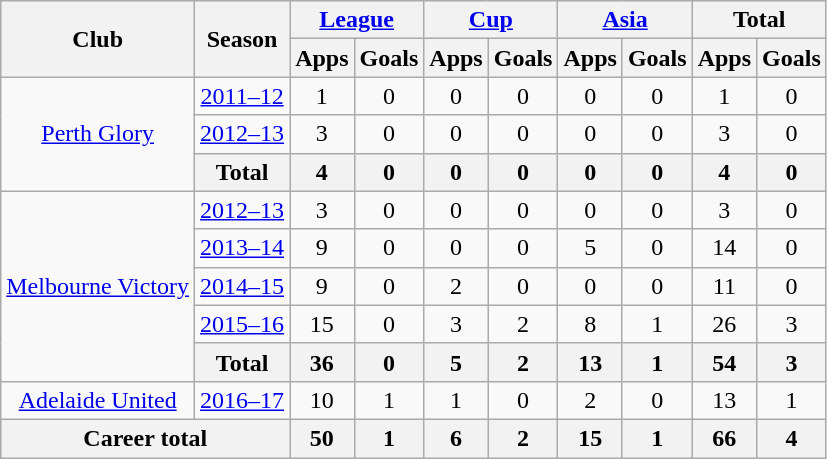<table class="wikitable" style="text-align: center;">
<tr>
<th rowspan="2">Club</th>
<th rowspan="2">Season</th>
<th colspan="2"><a href='#'>League</a></th>
<th colspan="2"><a href='#'>Cup</a></th>
<th colspan="2"><a href='#'>Asia</a></th>
<th colspan="2">Total</th>
</tr>
<tr>
<th>Apps</th>
<th>Goals</th>
<th>Apps</th>
<th>Goals</th>
<th>Apps</th>
<th>Goals</th>
<th>Apps</th>
<th>Goals</th>
</tr>
<tr>
<td rowspan="3"><a href='#'>Perth Glory</a></td>
<td><a href='#'>2011–12</a></td>
<td>1</td>
<td>0</td>
<td>0</td>
<td>0</td>
<td>0</td>
<td>0</td>
<td>1</td>
<td>0</td>
</tr>
<tr>
<td><a href='#'>2012–13</a></td>
<td>3</td>
<td>0</td>
<td>0</td>
<td>0</td>
<td>0</td>
<td>0</td>
<td>3</td>
<td>0</td>
</tr>
<tr>
<th>Total</th>
<th>4</th>
<th>0</th>
<th>0</th>
<th>0</th>
<th>0</th>
<th>0</th>
<th>4</th>
<th>0</th>
</tr>
<tr>
<td rowspan="5"><a href='#'>Melbourne Victory</a></td>
<td><a href='#'>2012–13</a></td>
<td>3</td>
<td>0</td>
<td>0</td>
<td>0</td>
<td>0</td>
<td>0</td>
<td>3</td>
<td>0</td>
</tr>
<tr>
<td><a href='#'>2013–14</a></td>
<td>9</td>
<td>0</td>
<td>0</td>
<td>0</td>
<td>5</td>
<td>0</td>
<td>14</td>
<td>0</td>
</tr>
<tr>
<td><a href='#'>2014–15</a></td>
<td>9</td>
<td>0</td>
<td>2</td>
<td>0</td>
<td>0</td>
<td>0</td>
<td>11</td>
<td>0</td>
</tr>
<tr>
<td><a href='#'>2015–16</a></td>
<td>15</td>
<td>0</td>
<td>3</td>
<td>2</td>
<td>8</td>
<td>1</td>
<td>26</td>
<td>3</td>
</tr>
<tr>
<th>Total</th>
<th>36</th>
<th>0</th>
<th>5</th>
<th>2</th>
<th>13</th>
<th>1</th>
<th>54</th>
<th>3</th>
</tr>
<tr>
<td><a href='#'>Adelaide United</a></td>
<td><a href='#'>2016–17</a></td>
<td>10</td>
<td>1</td>
<td>1</td>
<td>0</td>
<td>2</td>
<td>0</td>
<td>13</td>
<td>1</td>
</tr>
<tr>
<th colspan="2">Career total</th>
<th>50</th>
<th>1</th>
<th>6</th>
<th>2</th>
<th>15</th>
<th>1</th>
<th>66</th>
<th>4</th>
</tr>
</table>
